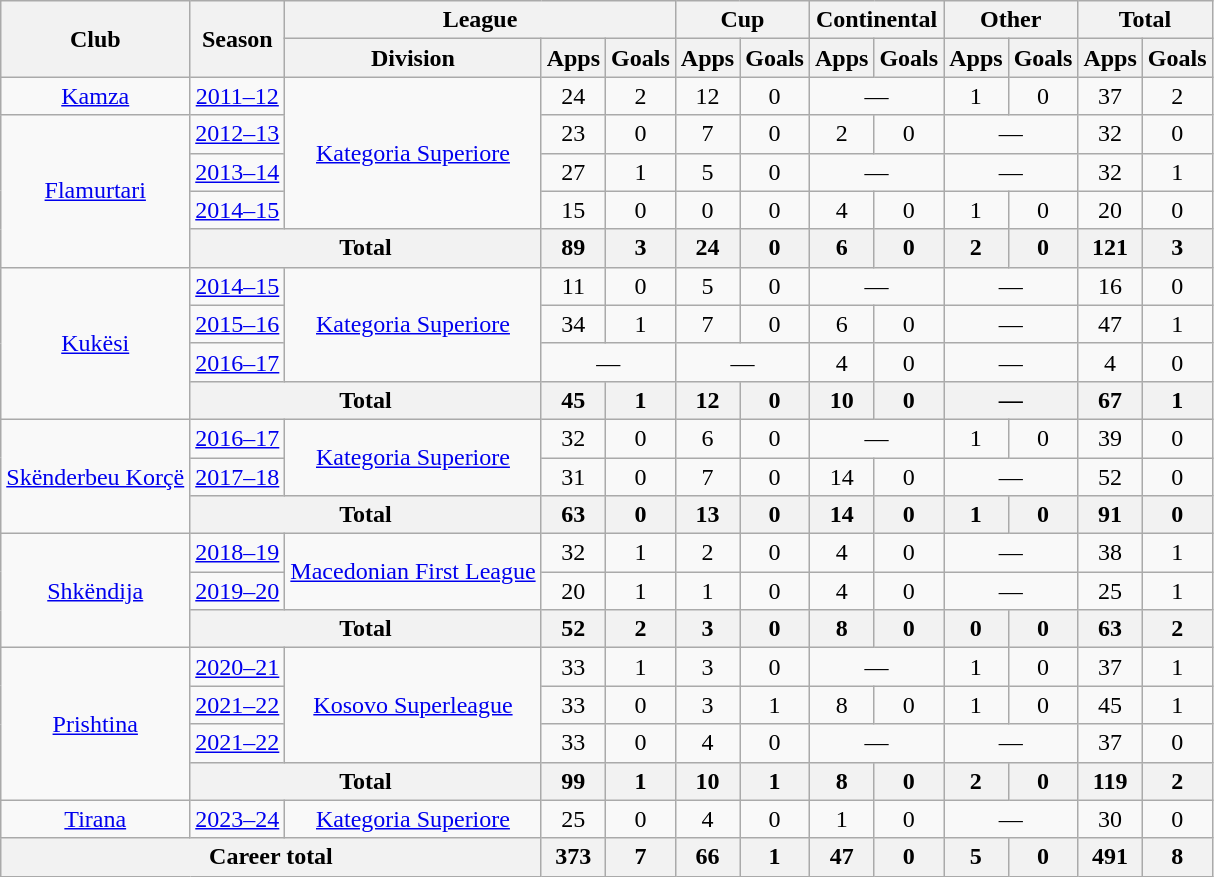<table class="wikitable" style="text-align:center">
<tr>
<th rowspan="2">Club</th>
<th rowspan="2">Season</th>
<th colspan="3">League</th>
<th colspan="2">Cup</th>
<th colspan="2">Continental</th>
<th colspan="2">Other</th>
<th colspan="2">Total</th>
</tr>
<tr>
<th>Division</th>
<th>Apps</th>
<th>Goals</th>
<th>Apps</th>
<th>Goals</th>
<th>Apps</th>
<th>Goals</th>
<th>Apps</th>
<th>Goals</th>
<th>Apps</th>
<th>Goals</th>
</tr>
<tr>
<td rowspan="1"><a href='#'>Kamza</a></td>
<td><a href='#'>2011–12</a></td>
<td rowspan="4"><a href='#'>Kategoria Superiore</a></td>
<td>24</td>
<td>2</td>
<td>12</td>
<td>0</td>
<td colspan="2">—</td>
<td>1</td>
<td>0</td>
<td>37</td>
<td>2</td>
</tr>
<tr>
<td rowspan="4"><a href='#'>Flamurtari</a></td>
<td><a href='#'>2012–13</a></td>
<td>23</td>
<td>0</td>
<td>7</td>
<td>0</td>
<td>2</td>
<td>0</td>
<td colspan="2">—</td>
<td>32</td>
<td>0</td>
</tr>
<tr>
<td><a href='#'>2013–14</a></td>
<td>27</td>
<td>1</td>
<td>5</td>
<td>0</td>
<td colspan="2">—</td>
<td colspan="2">—</td>
<td>32</td>
<td>1</td>
</tr>
<tr>
<td><a href='#'>2014–15</a></td>
<td>15</td>
<td>0</td>
<td>0</td>
<td>0</td>
<td>4</td>
<td>0</td>
<td>1</td>
<td>0</td>
<td>20</td>
<td>0</td>
</tr>
<tr>
<th colspan="2">Total</th>
<th>89</th>
<th>3</th>
<th>24</th>
<th>0</th>
<th>6</th>
<th>0</th>
<th>2</th>
<th>0</th>
<th>121</th>
<th>3</th>
</tr>
<tr>
<td rowspan="4"><a href='#'>Kukësi</a></td>
<td><a href='#'>2014–15</a></td>
<td rowspan="3"><a href='#'>Kategoria Superiore</a></td>
<td>11</td>
<td>0</td>
<td>5</td>
<td>0</td>
<td colspan="2">—</td>
<td colspan="2">—</td>
<td>16</td>
<td>0</td>
</tr>
<tr>
<td><a href='#'>2015–16</a></td>
<td>34</td>
<td>1</td>
<td>7</td>
<td>0</td>
<td>6</td>
<td>0</td>
<td colspan="2">—</td>
<td>47</td>
<td>1</td>
</tr>
<tr>
<td><a href='#'>2016–17</a></td>
<td colspan="2">—</td>
<td colspan="2">—</td>
<td>4</td>
<td>0</td>
<td colspan="2">—</td>
<td>4</td>
<td>0</td>
</tr>
<tr>
<th colspan="2">Total</th>
<th>45</th>
<th>1</th>
<th>12</th>
<th>0</th>
<th>10</th>
<th>0</th>
<th colspan="2">—</th>
<th>67</th>
<th>1</th>
</tr>
<tr>
<td rowspan="3"><a href='#'>Skënderbeu Korçë</a></td>
<td><a href='#'>2016–17</a></td>
<td rowspan="2"><a href='#'>Kategoria Superiore</a></td>
<td>32</td>
<td>0</td>
<td>6</td>
<td>0</td>
<td colspan="2">—</td>
<td>1</td>
<td>0</td>
<td>39</td>
<td>0</td>
</tr>
<tr>
<td><a href='#'>2017–18</a></td>
<td>31</td>
<td>0</td>
<td>7</td>
<td>0</td>
<td>14</td>
<td>0</td>
<td colspan="2">—</td>
<td>52</td>
<td>0</td>
</tr>
<tr>
<th colspan="2">Total</th>
<th>63</th>
<th>0</th>
<th>13</th>
<th>0</th>
<th>14</th>
<th>0</th>
<th>1</th>
<th>0</th>
<th>91</th>
<th>0</th>
</tr>
<tr>
<td rowspan="3"><a href='#'>Shkëndija</a></td>
<td><a href='#'>2018–19</a></td>
<td rowspan="2"><a href='#'>Macedonian First League</a></td>
<td>32</td>
<td>1</td>
<td>2</td>
<td>0</td>
<td>4</td>
<td>0</td>
<td colspan="2">—</td>
<td>38</td>
<td>1</td>
</tr>
<tr>
<td><a href='#'>2019–20</a></td>
<td>20</td>
<td>1</td>
<td>1</td>
<td>0</td>
<td>4</td>
<td>0</td>
<td colspan="2">—</td>
<td>25</td>
<td>1</td>
</tr>
<tr>
<th colspan="2">Total</th>
<th>52</th>
<th>2</th>
<th>3</th>
<th>0</th>
<th>8</th>
<th>0</th>
<th>0</th>
<th>0</th>
<th>63</th>
<th>2</th>
</tr>
<tr>
<td rowspan="4"><a href='#'>Prishtina</a></td>
<td><a href='#'>2020–21</a></td>
<td rowspan="3"><a href='#'>Kosovo Superleague</a></td>
<td>33</td>
<td>1</td>
<td>3</td>
<td>0</td>
<td colspan="2">—</td>
<td>1</td>
<td>0</td>
<td>37</td>
<td>1</td>
</tr>
<tr>
<td><a href='#'>2021–22</a></td>
<td>33</td>
<td>0</td>
<td>3</td>
<td>1</td>
<td>8</td>
<td>0</td>
<td>1</td>
<td>0</td>
<td>45</td>
<td>1</td>
</tr>
<tr>
<td><a href='#'>2021–22</a></td>
<td>33</td>
<td>0</td>
<td>4</td>
<td>0</td>
<td colspan="2">—</td>
<td colspan="2">—</td>
<td>37</td>
<td>0</td>
</tr>
<tr>
<th colspan="2">Total</th>
<th>99</th>
<th>1</th>
<th>10</th>
<th>1</th>
<th>8</th>
<th>0</th>
<th>2</th>
<th>0</th>
<th>119</th>
<th>2</th>
</tr>
<tr>
<td><a href='#'>Tirana</a></td>
<td><a href='#'>2023–24</a></td>
<td><a href='#'>Kategoria Superiore</a></td>
<td>25</td>
<td>0</td>
<td>4</td>
<td>0</td>
<td>1</td>
<td>0</td>
<td colspan="2">—</td>
<td>30</td>
<td>0</td>
</tr>
<tr>
<th colspan="3">Career total</th>
<th>373</th>
<th>7</th>
<th>66</th>
<th>1</th>
<th>47</th>
<th>0</th>
<th>5</th>
<th>0</th>
<th>491</th>
<th>8</th>
</tr>
</table>
